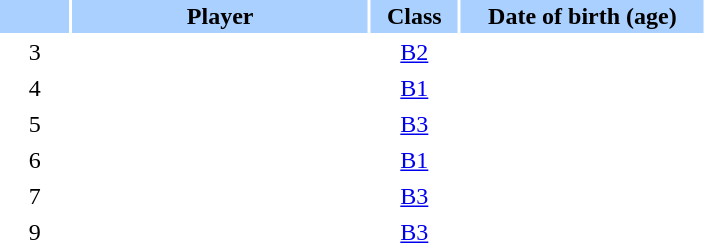<table class="sortable" border="0" cellspacing="2" cellpadding="2">
<tr style="background-color:#AAD0FF">
<th width=8%></th>
<th width=34%>Player</th>
<th width=10%>Class</th>
<th width=28%>Date of birth (age)</th>
</tr>
<tr>
<td style="text-align: center;">3</td>
<td></td>
<td style="text-align: center;"><a href='#'>B2</a></td>
<td style="text-align: center;"></td>
</tr>
<tr>
<td style="text-align: center;">4</td>
<td></td>
<td style="text-align: center;"><a href='#'>B1</a></td>
<td style="text-align: center;"></td>
</tr>
<tr>
<td style="text-align: center;">5</td>
<td></td>
<td style="text-align: center;"><a href='#'>B3</a></td>
<td style="text-align: center;"></td>
</tr>
<tr>
<td style="text-align: center;">6</td>
<td></td>
<td style="text-align: center;"><a href='#'>B1</a></td>
<td style="text-align: center;"></td>
</tr>
<tr>
<td style="text-align: center;">7</td>
<td></td>
<td style="text-align: center;"><a href='#'>B3</a></td>
<td style="text-align: center;"></td>
</tr>
<tr>
<td style="text-align: center;">9</td>
<td></td>
<td style="text-align: center;"><a href='#'>B3</a></td>
<td style="text-align: center;"></td>
</tr>
</table>
